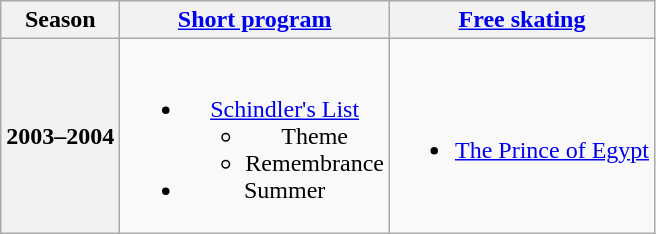<table class=wikitable style=text-align:center>
<tr>
<th>Season</th>
<th><a href='#'>Short program</a></th>
<th><a href='#'>Free skating</a></th>
</tr>
<tr>
<th>2003–2004 <br> </th>
<td><br><ul><li><a href='#'>Schindler's List</a> <br><ul><li>Theme</li><li>Remembrance</li></ul></li><li>Summer <br></li></ul></td>
<td><br><ul><li><a href='#'>The Prince of Egypt</a> <br></li></ul></td>
</tr>
</table>
